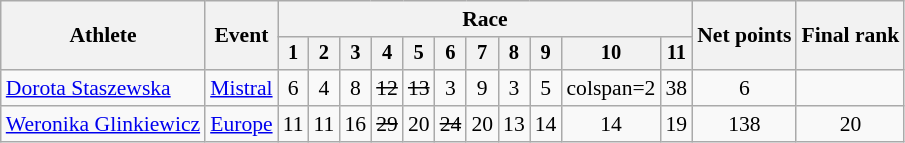<table class="wikitable" style="font-size:90%">
<tr>
<th rowspan="2">Athlete</th>
<th rowspan="2">Event</th>
<th colspan=11>Race</th>
<th rowspan=2>Net points</th>
<th rowspan=2>Final rank</th>
</tr>
<tr style="font-size:95%">
<th>1</th>
<th>2</th>
<th>3</th>
<th>4</th>
<th>5</th>
<th>6</th>
<th>7</th>
<th>8</th>
<th>9</th>
<th>10</th>
<th>11</th>
</tr>
<tr align=center>
<td align=left><a href='#'>Dorota Staszewska</a></td>
<td align=left><a href='#'>Mistral</a></td>
<td>6</td>
<td>4</td>
<td>8</td>
<td><s>12</s></td>
<td><s>13</s></td>
<td>3</td>
<td>9</td>
<td>3</td>
<td>5</td>
<td>colspan=2 </td>
<td>38</td>
<td>6</td>
</tr>
<tr align=center>
<td align=left><a href='#'>Weronika Glinkiewicz</a></td>
<td align=left><a href='#'>Europe</a></td>
<td>11</td>
<td>11</td>
<td>16</td>
<td><s>29</s></td>
<td>20</td>
<td><s>24</s></td>
<td>20</td>
<td>13</td>
<td>14</td>
<td>14</td>
<td>19</td>
<td>138</td>
<td>20</td>
</tr>
</table>
